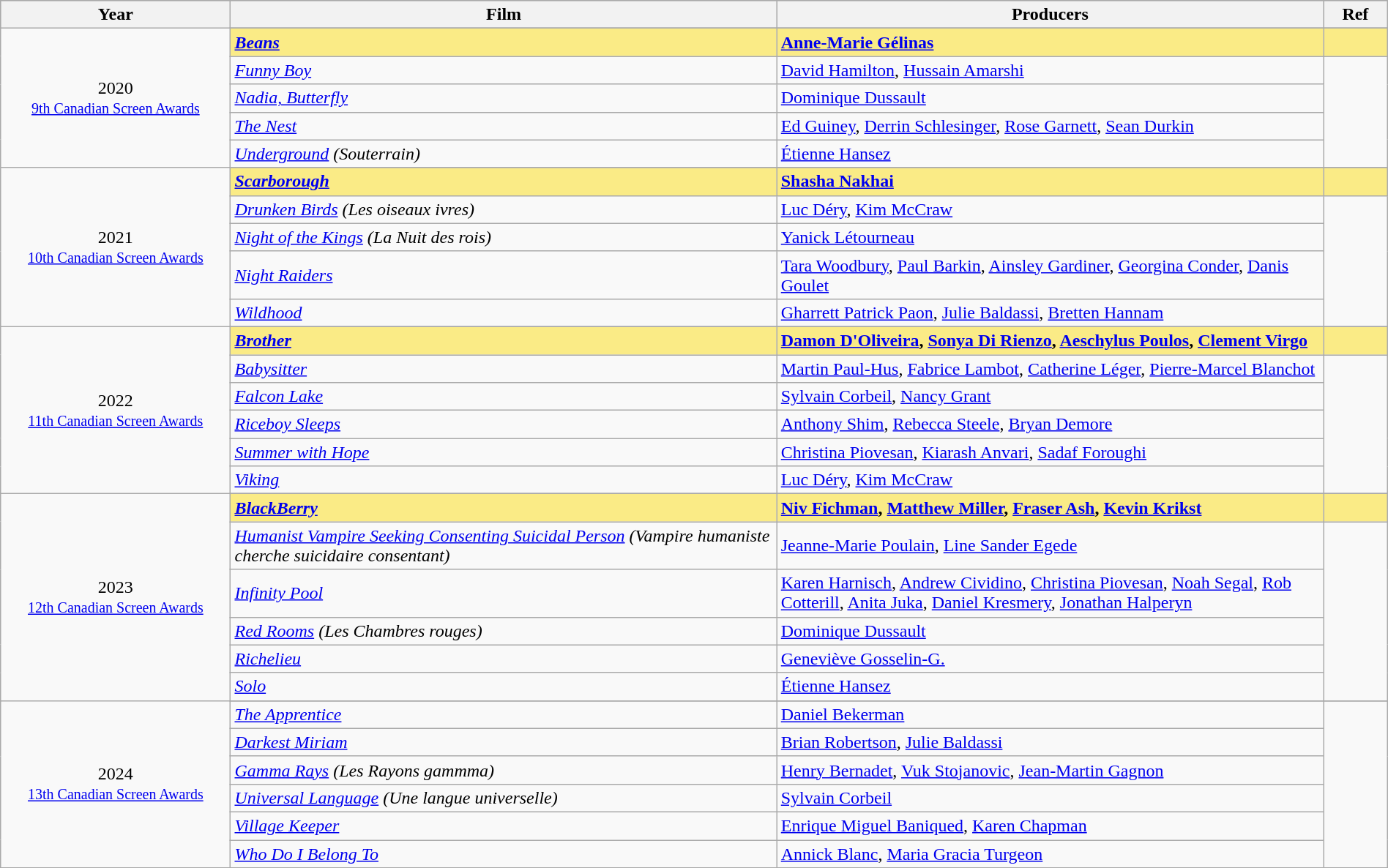<table class="wikitable" style="width:100%;">
<tr style="background:#bebebe;">
<th style="width:8%;">Year</th>
<th style="width:19%;">Film</th>
<th style="width:19%;">Producers</th>
<th style="width:2%;">Ref</th>
</tr>
<tr>
<td rowspan="6" align="center">2020 <br> <small><a href='#'>9th Canadian Screen Awards</a></small></td>
</tr>
<tr style="background:#FAEB86;">
<td><strong><em><a href='#'>Beans</a></em></strong></td>
<td><strong><a href='#'>Anne-Marie Gélinas</a></strong></td>
<td></td>
</tr>
<tr>
<td><em><a href='#'>Funny Boy</a></em></td>
<td><a href='#'>David Hamilton</a>, <a href='#'>Hussain Amarshi</a></td>
<td rowspan=4></td>
</tr>
<tr>
<td><em><a href='#'>Nadia, Butterfly</a></em></td>
<td><a href='#'>Dominique Dussault</a></td>
</tr>
<tr>
<td><em><a href='#'>The Nest</a></em></td>
<td><a href='#'>Ed Guiney</a>, <a href='#'>Derrin Schlesinger</a>, <a href='#'>Rose Garnett</a>, <a href='#'>Sean Durkin</a></td>
</tr>
<tr>
<td><em><a href='#'>Underground</a> (Souterrain)</em></td>
<td><a href='#'>Étienne Hansez</a></td>
</tr>
<tr>
<td rowspan="6" align="center">2021 <br> <small><a href='#'>10th Canadian Screen Awards</a></small></td>
</tr>
<tr style="background:#FAEB86;">
<td><strong><em><a href='#'>Scarborough</a></em></strong></td>
<td><strong><a href='#'>Shasha Nakhai</a></strong></td>
<td></td>
</tr>
<tr>
<td><em><a href='#'>Drunken Birds</a> (Les oiseaux ivres)</em></td>
<td><a href='#'>Luc Déry</a>, <a href='#'>Kim McCraw</a></td>
<td rowspan=4></td>
</tr>
<tr>
<td><em><a href='#'>Night of the Kings</a> (La Nuit des rois)</em></td>
<td><a href='#'>Yanick Létourneau</a></td>
</tr>
<tr>
<td><em><a href='#'>Night Raiders</a></em></td>
<td><a href='#'>Tara Woodbury</a>, <a href='#'>Paul Barkin</a>, <a href='#'>Ainsley Gardiner</a>, <a href='#'>Georgina Conder</a>, <a href='#'>Danis Goulet</a></td>
</tr>
<tr>
<td><em><a href='#'>Wildhood</a></em></td>
<td><a href='#'>Gharrett Patrick Paon</a>, <a href='#'>Julie Baldassi</a>, <a href='#'>Bretten Hannam</a></td>
</tr>
<tr>
<td rowspan="7" align="center">2022 <br> <small><a href='#'>11th Canadian Screen Awards</a></small></td>
</tr>
<tr style="background:#FAEB86;">
<td><strong><em><a href='#'>Brother</a></em></strong></td>
<td><strong><a href='#'>Damon D'Oliveira</a>, <a href='#'>Sonya Di Rienzo</a>, <a href='#'>Aeschylus Poulos</a>, <a href='#'>Clement Virgo</a></strong></td>
<td></td>
</tr>
<tr>
<td><em><a href='#'>Babysitter</a></em></td>
<td><a href='#'>Martin Paul-Hus</a>, <a href='#'>Fabrice Lambot</a>, <a href='#'>Catherine Léger</a>, <a href='#'>Pierre-Marcel Blanchot</a></td>
<td rowspan=5></td>
</tr>
<tr>
<td><em><a href='#'>Falcon Lake</a></em></td>
<td><a href='#'>Sylvain Corbeil</a>, <a href='#'>Nancy Grant</a></td>
</tr>
<tr>
<td><em><a href='#'>Riceboy Sleeps</a></em></td>
<td><a href='#'>Anthony Shim</a>, <a href='#'>Rebecca Steele</a>, <a href='#'>Bryan Demore</a></td>
</tr>
<tr>
<td><em><a href='#'>Summer with Hope</a></em></td>
<td><a href='#'>Christina Piovesan</a>, <a href='#'>Kiarash Anvari</a>, <a href='#'>Sadaf Foroughi</a></td>
</tr>
<tr>
<td><em><a href='#'>Viking</a></em></td>
<td><a href='#'>Luc Déry</a>, <a href='#'>Kim McCraw</a></td>
</tr>
<tr>
<td rowspan="7" align="center">2023 <br> <small><a href='#'>12th Canadian Screen Awards</a></small></td>
</tr>
<tr style="background:#FAEB86;">
<td><strong><em><a href='#'>BlackBerry</a></em></strong></td>
<td><strong><a href='#'>Niv Fichman</a>, <a href='#'>Matthew Miller</a>, <a href='#'>Fraser Ash</a>, <a href='#'>Kevin Krikst</a></strong></td>
<td></td>
</tr>
<tr>
<td><em><a href='#'>Humanist Vampire Seeking Consenting Suicidal Person</a> (Vampire humaniste cherche suicidaire consentant)</em></td>
<td><a href='#'>Jeanne-Marie Poulain</a>, <a href='#'>Line Sander Egede</a></td>
<td rowspan=5></td>
</tr>
<tr>
<td><em><a href='#'>Infinity Pool</a></em></td>
<td><a href='#'>Karen Harnisch</a>, <a href='#'>Andrew Cividino</a>, <a href='#'>Christina Piovesan</a>, <a href='#'>Noah Segal</a>, <a href='#'>Rob Cotterill</a>, <a href='#'>Anita Juka</a>, <a href='#'>Daniel Kresmery</a>, <a href='#'>Jonathan Halperyn</a></td>
</tr>
<tr>
<td><em><a href='#'>Red Rooms</a> (Les Chambres rouges)</em></td>
<td><a href='#'>Dominique Dussault</a></td>
</tr>
<tr>
<td><em><a href='#'>Richelieu</a></em></td>
<td><a href='#'>Geneviève Gosselin-G.</a></td>
</tr>
<tr>
<td><em><a href='#'>Solo</a></em></td>
<td><a href='#'>Étienne Hansez</a></td>
</tr>
<tr>
<td rowspan="7" align="center">2024 <br> <small><a href='#'>13th Canadian Screen Awards</a></small></td>
</tr>
<tr>
<td><em><a href='#'>The Apprentice</a></em></td>
<td><a href='#'>Daniel Bekerman</a></td>
<td rowspan=6></td>
</tr>
<tr>
<td><em><a href='#'>Darkest Miriam</a></em></td>
<td><a href='#'>Brian Robertson</a>, <a href='#'>Julie Baldassi</a></td>
</tr>
<tr>
<td><em><a href='#'>Gamma Rays</a> (Les Rayons gammma)</em></td>
<td><a href='#'>Henry Bernadet</a>, <a href='#'>Vuk Stojanovic</a>, <a href='#'>Jean-Martin Gagnon</a></td>
</tr>
<tr>
<td><em><a href='#'>Universal Language</a> (Une langue universelle)</em></td>
<td><a href='#'>Sylvain Corbeil</a></td>
</tr>
<tr>
<td><em><a href='#'>Village Keeper</a></em></td>
<td><a href='#'>Enrique Miguel Baniqued</a>, <a href='#'>Karen Chapman</a></td>
</tr>
<tr>
<td><em><a href='#'>Who Do I Belong To</a></em></td>
<td><a href='#'>Annick Blanc</a>, <a href='#'>Maria Gracia Turgeon</a></td>
</tr>
</table>
